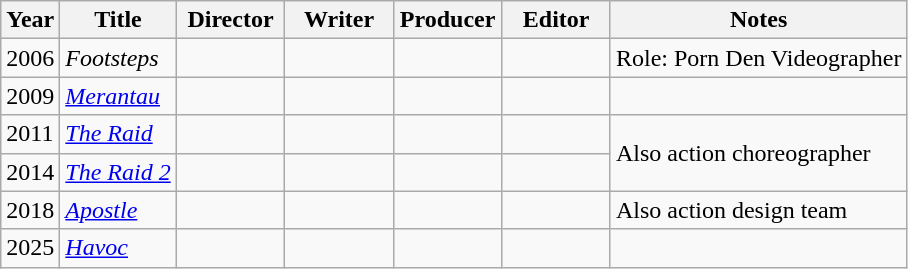<table class="wikitable">
<tr>
<th>Year</th>
<th>Title</th>
<th width=65>Director</th>
<th width=65>Writer</th>
<th width=65>Producer</th>
<th width=65>Editor</th>
<th>Notes</th>
</tr>
<tr>
<td>2006</td>
<td><em>Footsteps</em></td>
<td></td>
<td></td>
<td></td>
<td></td>
<td>Role: Porn Den Videographer</td>
</tr>
<tr>
<td>2009</td>
<td><em><a href='#'>Merantau</a></em></td>
<td></td>
<td></td>
<td></td>
<td></td>
<td></td>
</tr>
<tr>
<td>2011</td>
<td><em><a href='#'>The Raid</a></em></td>
<td></td>
<td></td>
<td></td>
<td></td>
<td rowspan=2>Also action choreographer</td>
</tr>
<tr>
<td>2014</td>
<td><em><a href='#'>The Raid 2</a></em></td>
<td></td>
<td></td>
<td></td>
<td></td>
</tr>
<tr>
<td>2018</td>
<td><em><a href='#'>Apostle</a></em></td>
<td></td>
<td></td>
<td></td>
<td></td>
<td>Also action design team</td>
</tr>
<tr>
<td>2025</td>
<td><em><a href='#'>Havoc</a></em></td>
<td></td>
<td></td>
<td></td>
<td></td>
<td></td>
</tr>
</table>
